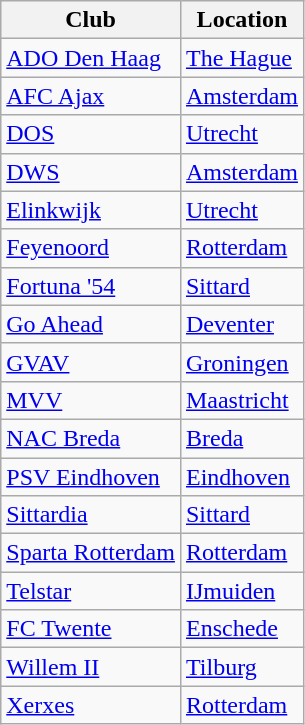<table class="wikitable sortable">
<tr>
<th>Club</th>
<th>Location</th>
</tr>
<tr>
<td><a href='#'>ADO Den Haag</a></td>
<td><a href='#'>The Hague</a></td>
</tr>
<tr>
<td><a href='#'>AFC Ajax</a></td>
<td><a href='#'>Amsterdam</a></td>
</tr>
<tr>
<td><a href='#'>DOS</a></td>
<td><a href='#'>Utrecht</a></td>
</tr>
<tr>
<td><a href='#'>DWS</a></td>
<td><a href='#'>Amsterdam</a></td>
</tr>
<tr>
<td><a href='#'>Elinkwijk</a></td>
<td><a href='#'>Utrecht</a></td>
</tr>
<tr>
<td><a href='#'>Feyenoord</a></td>
<td><a href='#'>Rotterdam</a></td>
</tr>
<tr>
<td><a href='#'>Fortuna '54</a></td>
<td><a href='#'>Sittard</a></td>
</tr>
<tr>
<td><a href='#'>Go Ahead</a></td>
<td><a href='#'>Deventer</a></td>
</tr>
<tr>
<td><a href='#'>GVAV</a></td>
<td><a href='#'>Groningen</a></td>
</tr>
<tr>
<td><a href='#'>MVV</a></td>
<td><a href='#'>Maastricht</a></td>
</tr>
<tr>
<td><a href='#'>NAC Breda</a></td>
<td><a href='#'>Breda</a></td>
</tr>
<tr>
<td><a href='#'>PSV Eindhoven</a></td>
<td><a href='#'>Eindhoven</a></td>
</tr>
<tr>
<td><a href='#'>Sittardia</a></td>
<td><a href='#'>Sittard</a></td>
</tr>
<tr>
<td><a href='#'>Sparta Rotterdam</a></td>
<td><a href='#'>Rotterdam</a></td>
</tr>
<tr>
<td><a href='#'>Telstar</a></td>
<td><a href='#'>IJmuiden</a></td>
</tr>
<tr>
<td><a href='#'>FC Twente</a></td>
<td><a href='#'>Enschede</a></td>
</tr>
<tr>
<td><a href='#'>Willem II</a></td>
<td><a href='#'>Tilburg</a></td>
</tr>
<tr>
<td><a href='#'>Xerxes</a></td>
<td><a href='#'>Rotterdam</a></td>
</tr>
</table>
